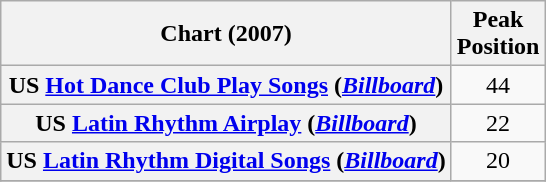<table class="wikitable plainrowheaders" style="text-align:center;">
<tr>
<th scope="col">Chart (2007)</th>
<th scope="col">Peak <br> Position</th>
</tr>
<tr>
<th scope="row">US <a href='#'>Hot Dance Club Play Songs</a> (<em><a href='#'>Billboard</a></em>)</th>
<td style="text-align:center;">44</td>
</tr>
<tr>
<th scope="row">US <a href='#'>Latin Rhythm Airplay</a> (<em><a href='#'>Billboard</a></em>)</th>
<td style="text-align:center;">22</td>
</tr>
<tr>
<th scope="row">US <a href='#'>Latin Rhythm Digital Songs</a> (<em><a href='#'>Billboard</a></em>)</th>
<td style="text-align:center;">20</td>
</tr>
<tr>
</tr>
</table>
